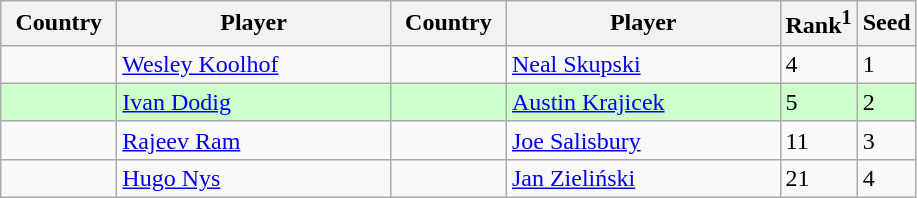<table class="sortable wikitable">
<tr>
<th width="70">Country</th>
<th width="175">Player</th>
<th width="70">Country</th>
<th width="175">Player</th>
<th>Rank<sup>1</sup></th>
<th>Seed</th>
</tr>
<tr>
<td></td>
<td><a href='#'>Wesley Koolhof</a></td>
<td></td>
<td><a href='#'>Neal Skupski</a></td>
<td>4</td>
<td>1</td>
</tr>
<tr bgcolor=#cfc>
<td></td>
<td><a href='#'>Ivan Dodig</a></td>
<td></td>
<td><a href='#'>Austin Krajicek</a></td>
<td>5</td>
<td>2</td>
</tr>
<tr>
<td></td>
<td><a href='#'>Rajeev Ram</a></td>
<td></td>
<td><a href='#'>Joe Salisbury</a></td>
<td>11</td>
<td>3</td>
</tr>
<tr>
<td></td>
<td><a href='#'>Hugo Nys</a></td>
<td></td>
<td><a href='#'>Jan Zieliński</a></td>
<td>21</td>
<td>4</td>
</tr>
</table>
